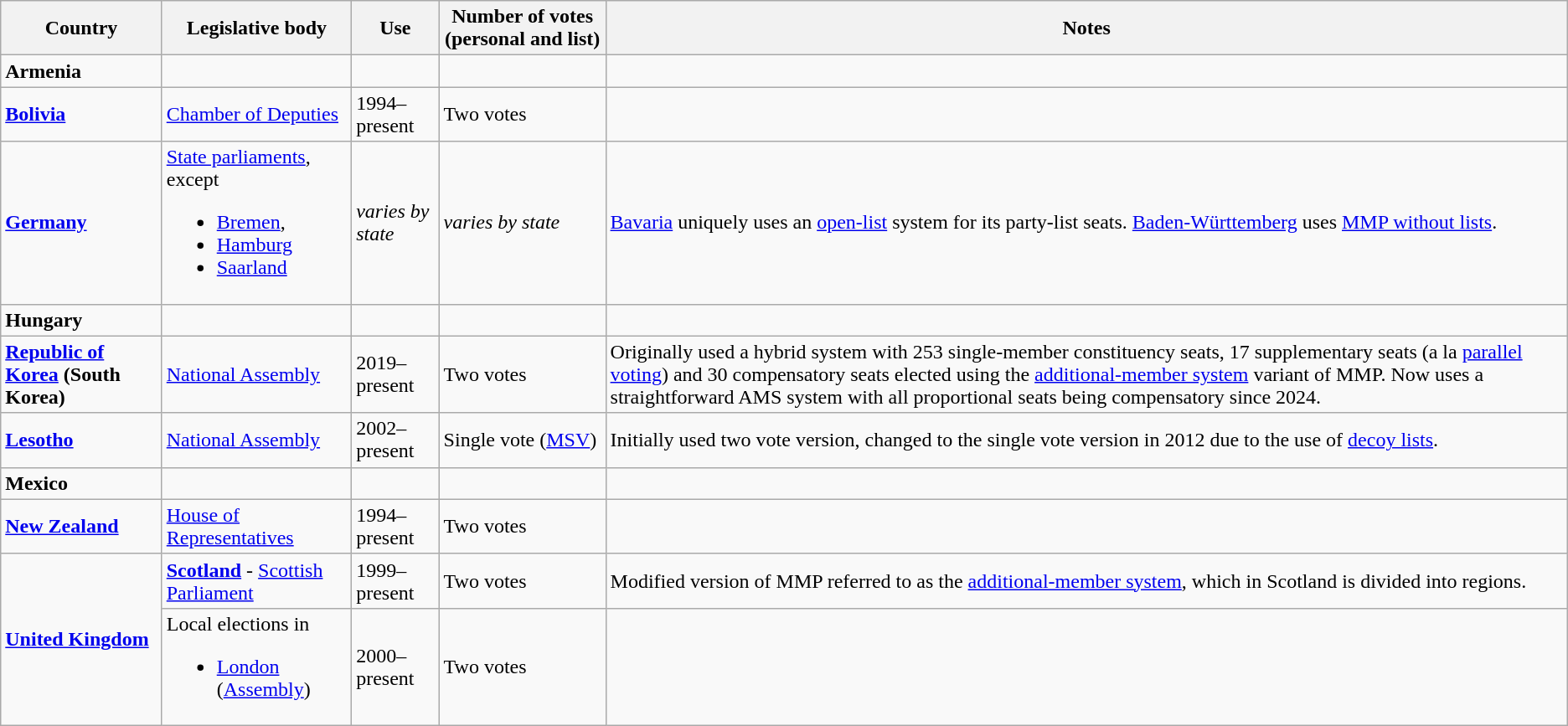<table class="wikitable">
<tr>
<th>Country</th>
<th>Legislative body</th>
<th>Use</th>
<th>Number of votes (personal and list)</th>
<th>Notes</th>
</tr>
<tr>
<td><strong>Armenia</strong></td>
<td></td>
<td></td>
<td></td>
<td></td>
</tr>
<tr>
<td><strong></strong> <strong><a href='#'>Bolivia</a></strong></td>
<td><a href='#'>Chamber of Deputies</a></td>
<td>1994–present</td>
<td>Two votes</td>
<td></td>
</tr>
<tr>
<td><strong></strong> <strong><a href='#'>Germany</a></strong></td>
<td><a href='#'>State parliaments</a>, except<br><ul><li><strong></strong> <a href='#'>Bremen</a>,</li><li><strong></strong> <a href='#'>Hamburg</a></li><li><strong></strong> <a href='#'>Saarland</a></li></ul></td>
<td><em>varies by state</em></td>
<td><em>varies by state</em></td>
<td><a href='#'>Bavaria</a> uniquely uses an <a href='#'>open-list</a> system for its party-list seats. <a href='#'>Baden-Württemberg</a> uses <a href='#'>MMP without lists</a>.</td>
</tr>
<tr>
<td><strong>Hungary</strong></td>
<td></td>
<td></td>
<td></td>
<td></td>
</tr>
<tr>
<td><strong> <a href='#'>Republic of Korea</a> (South Korea)</strong></td>
<td><a href='#'>National Assembly</a></td>
<td>2019–present</td>
<td>Two votes</td>
<td>Originally used a hybrid system with 253 single-member constituency seats, 17 supplementary seats (a la <a href='#'>parallel voting</a>) and 30 compensatory seats elected using the <a href='#'>additional-member system</a> variant of MMP. Now uses a straightforward AMS system with all proportional seats being compensatory since 2024.</td>
</tr>
<tr>
<td><strong> <a href='#'>Lesotho</a></strong></td>
<td><a href='#'>National Assembly</a></td>
<td>2002–present</td>
<td>Single vote (<a href='#'>MSV</a>)</td>
<td>Initially used two vote version, changed to the single vote version in 2012 due to the use of <a href='#'>decoy lists</a>.</td>
</tr>
<tr>
<td><strong>Mexico</strong></td>
<td></td>
<td></td>
<td></td>
<td></td>
</tr>
<tr>
<td><strong> <a href='#'>New Zealand</a></strong></td>
<td><a href='#'>House of Representatives</a></td>
<td>1994–present</td>
<td>Two votes</td>
<td></td>
</tr>
<tr>
<td rowspan="2"><strong></strong> <strong><a href='#'>United Kingdom</a></strong></td>
<td><strong></strong> <strong><a href='#'>Scotland</a></strong> - <a href='#'>Scottish Parliament</a></td>
<td>1999–present</td>
<td>Two votes</td>
<td>Modified version of MMP referred to as the <a href='#'>additional-member system</a>, which in Scotland is divided into regions.</td>
</tr>
<tr>
<td>Local elections in<br><ul><li><strong></strong> <a href='#'>London</a> (<a href='#'>Assembly</a>)</li></ul></td>
<td>2000–present</td>
<td>Two votes</td>
<td></td>
</tr>
</table>
